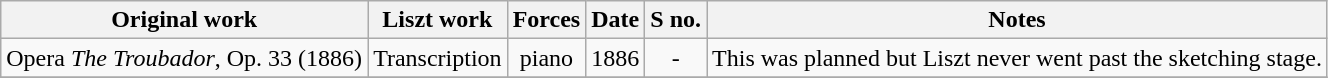<table class="wikitable">
<tr>
<th>Original work</th>
<th>Liszt work</th>
<th>Forces</th>
<th>Date</th>
<th>S no.</th>
<th>Notes</th>
</tr>
<tr>
<td>Opera <em>The Troubador</em>, Op. 33 (1886)</td>
<td>Transcription</td>
<td style="text-align: center">piano</td>
<td>1886</td>
<td style="text-align: center" style="text-align: center">-</td>
<td>This was planned but Liszt never went past the sketching stage.</td>
</tr>
<tr>
</tr>
</table>
